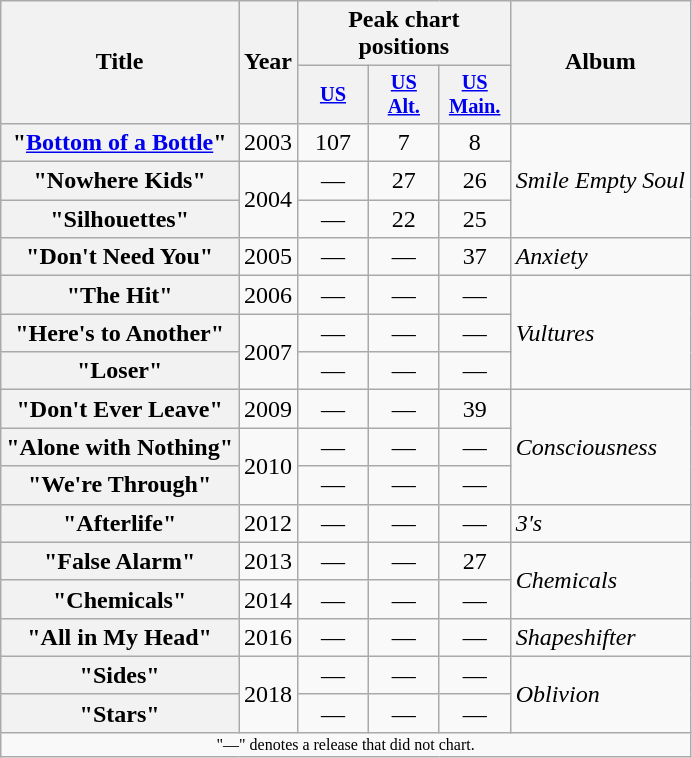<table class="wikitable plainrowheaders">
<tr>
<th rowspan="2">Title</th>
<th rowspan="2">Year</th>
<th colspan="3">Peak chart positions</th>
<th rowspan="2">Album</th>
</tr>
<tr>
<th style="width:3em;font-size:85%"><a href='#'>US</a></th>
<th style="width:3em;font-size:85%"><a href='#'>US<br>Alt.</a><br></th>
<th style="width:3em;font-size:85%"><a href='#'>US<br>Main.</a><br></th>
</tr>
<tr>
<th scope="row">"<a href='#'>Bottom of a Bottle</a>"</th>
<td style="text-align:center;">2003</td>
<td style="text-align:center;">107</td>
<td style="text-align:center;">7</td>
<td style="text-align:center;">8</td>
<td rowspan="3"><em>Smile Empty Soul</em></td>
</tr>
<tr>
<th scope="row">"Nowhere Kids"</th>
<td style="text-align:center;" rowspan="2">2004</td>
<td style="text-align:center;">—</td>
<td style="text-align:center;">27</td>
<td style="text-align:center;">26</td>
</tr>
<tr>
<th scope="row">"Silhouettes"</th>
<td style="text-align:center;">—</td>
<td style="text-align:center;">22</td>
<td style="text-align:center;">25</td>
</tr>
<tr>
<th scope="row">"Don't Need You"</th>
<td style="text-align:center;">2005</td>
<td style="text-align:center;">—</td>
<td style="text-align:center;">—</td>
<td style="text-align:center;">37</td>
<td><em>Anxiety</em></td>
</tr>
<tr>
<th scope="row">"The Hit"</th>
<td style="text-align:center;">2006</td>
<td style="text-align:center;">—</td>
<td style="text-align:center;">—</td>
<td style="text-align:center;">—</td>
<td rowspan="3"><em>Vultures</em></td>
</tr>
<tr>
<th scope="row">"Here's to Another"</th>
<td style="text-align:center;" rowspan="2">2007</td>
<td style="text-align:center;">—</td>
<td style="text-align:center;">—</td>
<td style="text-align:center;">—</td>
</tr>
<tr>
<th scope="row">"Loser"</th>
<td style="text-align:center;">—</td>
<td style="text-align:center;">—</td>
<td style="text-align:center;">—</td>
</tr>
<tr>
<th scope="row">"Don't Ever Leave"</th>
<td style="text-align:center;">2009</td>
<td style="text-align:center;">—</td>
<td style="text-align:center;">—</td>
<td style="text-align:center;">39</td>
<td rowspan="3"><em>Consciousness</em></td>
</tr>
<tr>
<th scope="row">"Alone with Nothing"</th>
<td style="text-align:center;" rowspan="2">2010</td>
<td style="text-align:center;">—</td>
<td style="text-align:center;">—</td>
<td style="text-align:center;">—</td>
</tr>
<tr>
<th scope="row">"We're Through"</th>
<td style="text-align:center;">—</td>
<td style="text-align:center;">—</td>
<td style="text-align:center;">—</td>
</tr>
<tr>
<th scope="row">"Afterlife"</th>
<td style="text-align:center;">2012</td>
<td style="text-align:center;">—</td>
<td style="text-align:center;">—</td>
<td style="text-align:center;">—</td>
<td><em>3's</em></td>
</tr>
<tr>
<th scope="row">"False Alarm"</th>
<td style="text-align:center;">2013</td>
<td style="text-align:center;">—</td>
<td style="text-align:center;">—</td>
<td style="text-align:center;">27</td>
<td rowspan="2"><em>Chemicals</em></td>
</tr>
<tr>
<th scope="row">"Chemicals"</th>
<td style="text-align:center;">2014</td>
<td style="text-align:center;">—</td>
<td style="text-align:center;">—</td>
<td style="text-align:center;">—</td>
</tr>
<tr>
<th scope="row">"All in My Head"</th>
<td style="text-align:center;">2016</td>
<td style="text-align:center;">—</td>
<td style="text-align:center;">—</td>
<td style="text-align:center;">—</td>
<td><em>Shapeshifter</em></td>
</tr>
<tr>
<th scope="row">"Sides"</th>
<td style="text-align:center;" rowspan="2">2018</td>
<td style="text-align:center;">—</td>
<td style="text-align:center;">—</td>
<td style="text-align:center;">—</td>
<td rowspan="2"><em>Oblivion</em></td>
</tr>
<tr>
<th scope="row">"Stars"</th>
<td style="text-align:center;">—</td>
<td style="text-align:center;">—</td>
<td style="text-align:center;">—</td>
</tr>
<tr>
<td colspan="6" style="text-align:center; font-size:8pt;">"—" denotes a release that did not chart.</td>
</tr>
</table>
